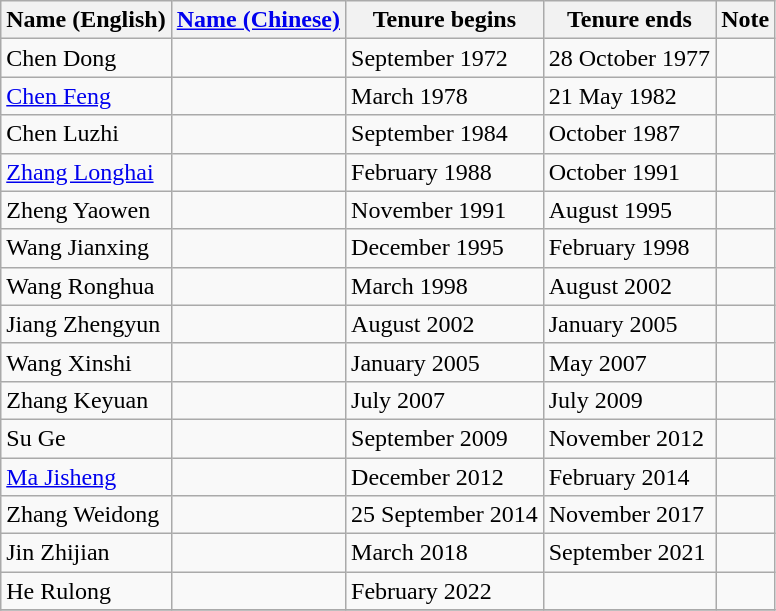<table class="wikitable">
<tr>
<th>Name (English)</th>
<th><a href='#'>Name (Chinese)</a></th>
<th>Tenure begins</th>
<th>Tenure ends</th>
<th>Note</th>
</tr>
<tr>
<td>Chen Dong</td>
<td></td>
<td>September 1972</td>
<td>28 October 1977</td>
<td></td>
</tr>
<tr>
<td><a href='#'>Chen Feng</a></td>
<td></td>
<td>March 1978</td>
<td>21 May 1982</td>
<td></td>
</tr>
<tr>
<td>Chen Luzhi</td>
<td></td>
<td>September 1984</td>
<td>October 1987</td>
<td></td>
</tr>
<tr>
<td><a href='#'>Zhang Longhai</a></td>
<td></td>
<td>February 1988</td>
<td>October 1991</td>
<td></td>
</tr>
<tr>
<td>Zheng Yaowen</td>
<td></td>
<td>November 1991</td>
<td>August 1995</td>
<td></td>
</tr>
<tr>
<td>Wang Jianxing</td>
<td></td>
<td>December 1995</td>
<td>February 1998</td>
<td></td>
</tr>
<tr>
<td>Wang Ronghua</td>
<td></td>
<td>March 1998</td>
<td>August 2002</td>
<td></td>
</tr>
<tr>
<td>Jiang Zhengyun</td>
<td></td>
<td>August 2002</td>
<td>January 2005</td>
<td></td>
</tr>
<tr>
<td>Wang Xinshi</td>
<td></td>
<td>January 2005</td>
<td>May 2007</td>
<td></td>
</tr>
<tr>
<td>Zhang Keyuan</td>
<td></td>
<td>July 2007</td>
<td>July 2009</td>
<td></td>
</tr>
<tr>
<td>Su Ge</td>
<td></td>
<td>September 2009</td>
<td>November 2012</td>
<td></td>
</tr>
<tr>
<td><a href='#'>Ma Jisheng</a></td>
<td></td>
<td>December 2012</td>
<td>February 2014</td>
<td></td>
</tr>
<tr>
<td>Zhang Weidong</td>
<td></td>
<td>25 September 2014</td>
<td>November 2017</td>
<td></td>
</tr>
<tr>
<td>Jin Zhijian</td>
<td></td>
<td>March 2018</td>
<td>September 2021</td>
<td></td>
</tr>
<tr>
<td>He Rulong</td>
<td></td>
<td>February 2022</td>
<td></td>
<td></td>
</tr>
<tr>
</tr>
</table>
